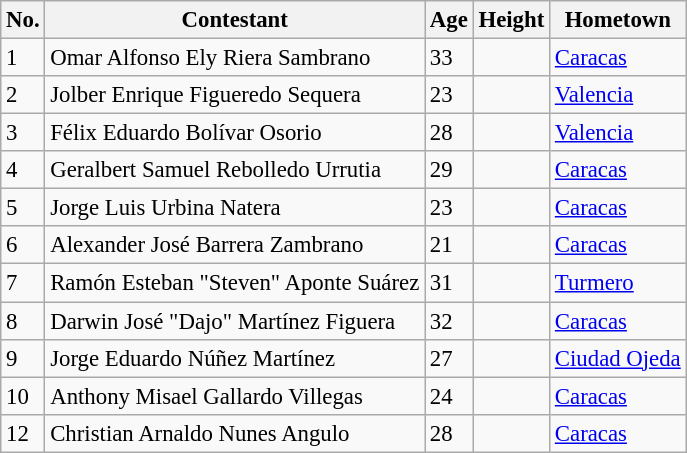<table class="wikitable sortable" style="font-size: 95%;">
<tr>
<th>No.</th>
<th>Contestant</th>
<th>Age</th>
<th>Height</th>
<th>Hometown</th>
</tr>
<tr>
<td>1</td>
<td>Omar Alfonso Ely Riera Sambrano</td>
<td>33</td>
<td></td>
<td><a href='#'>Caracas</a></td>
</tr>
<tr>
<td>2</td>
<td>Jolber Enrique Figueredo Sequera</td>
<td>23</td>
<td></td>
<td><a href='#'>Valencia</a></td>
</tr>
<tr>
<td>3</td>
<td>Félix Eduardo Bolívar Osorio</td>
<td>28</td>
<td></td>
<td><a href='#'>Valencia</a></td>
</tr>
<tr>
<td>4</td>
<td>Geralbert Samuel Rebolledo Urrutia</td>
<td>29</td>
<td></td>
<td><a href='#'>Caracas</a></td>
</tr>
<tr>
<td>5</td>
<td>Jorge Luis Urbina Natera</td>
<td>23</td>
<td></td>
<td><a href='#'>Caracas</a></td>
</tr>
<tr>
<td>6</td>
<td>Alexander José Barrera Zambrano</td>
<td>21</td>
<td></td>
<td><a href='#'>Caracas</a></td>
</tr>
<tr>
<td>7</td>
<td>Ramón Esteban "Steven" Aponte Suárez</td>
<td>31</td>
<td></td>
<td><a href='#'>Turmero</a></td>
</tr>
<tr>
<td>8</td>
<td>Darwin José "Dajo" Martínez Figuera</td>
<td>32</td>
<td></td>
<td><a href='#'>Caracas</a></td>
</tr>
<tr>
<td>9</td>
<td>Jorge Eduardo Núñez Martínez</td>
<td>27</td>
<td></td>
<td><a href='#'>Ciudad Ojeda</a></td>
</tr>
<tr>
<td>10</td>
<td>Anthony Misael Gallardo Villegas</td>
<td>24</td>
<td></td>
<td><a href='#'>Caracas</a></td>
</tr>
<tr>
<td>12</td>
<td>Christian Arnaldo Nunes Angulo</td>
<td>28</td>
<td></td>
<td><a href='#'>Caracas</a></td>
</tr>
</table>
